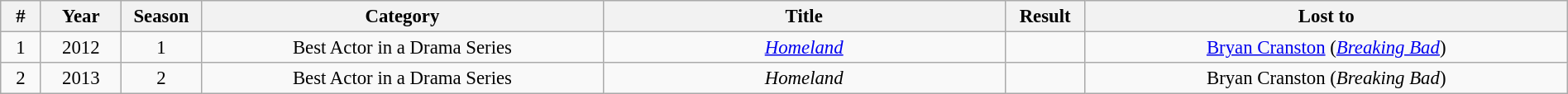<table class="wikitable" width="100%" cellpadding="5" style="font-size: 95%">
<tr>
<th width="2.5%">#</th>
<th width="5%">Year</th>
<th width="5%">Season</th>
<th width="25%">Category</th>
<th width="25%">Title</th>
<th width="5%">Result</th>
<th width="30%">Lost to</th>
</tr>
<tr>
<td style="text-align:center;">1</td>
<td style="text-align:center;">2012</td>
<td style="text-align: center;">1</td>
<td style="text-align: center;">Best Actor in a Drama Series</td>
<td style="text-align: center;"><em><a href='#'>Homeland</a></em></td>
<td></td>
<td style="text-align: center;"><a href='#'>Bryan Cranston</a> (<em><a href='#'>Breaking Bad</a></em>)</td>
</tr>
<tr>
<td style="text-align:center;">2</td>
<td style="text-align:center;">2013</td>
<td style="text-align: center;">2</td>
<td style="text-align: center;">Best Actor in a Drama Series</td>
<td style="text-align: center;"><em>Homeland</em></td>
<td></td>
<td style="text-align: center;">Bryan Cranston (<em>Breaking Bad</em>)</td>
</tr>
</table>
